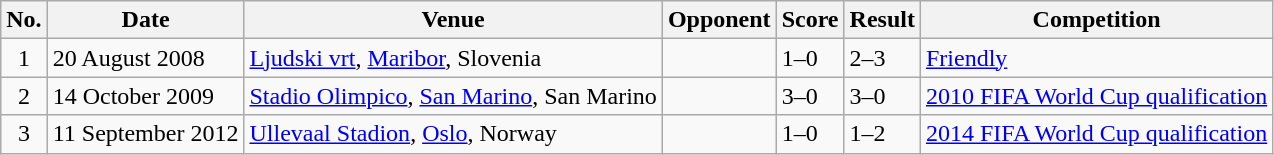<table class="wikitable sortable">
<tr>
<th scope="col">No.</th>
<th scope="col">Date</th>
<th scope="col">Venue</th>
<th scope="col">Opponent</th>
<th scope="col">Score</th>
<th scope="col">Result</th>
<th scope="col">Competition</th>
</tr>
<tr>
<td align=center>1</td>
<td>20 August 2008</td>
<td><a href='#'>Ljudski vrt</a>, <a href='#'>Maribor</a>, Slovenia</td>
<td></td>
<td>1–0</td>
<td>2–3</td>
<td><a href='#'>Friendly</a></td>
</tr>
<tr>
<td align=center>2</td>
<td>14 October 2009</td>
<td><a href='#'>Stadio Olimpico</a>, <a href='#'>San Marino</a>, San Marino</td>
<td></td>
<td>3–0</td>
<td>3–0</td>
<td><a href='#'>2010 FIFA World Cup qualification</a></td>
</tr>
<tr>
<td align=center>3</td>
<td>11 September 2012</td>
<td><a href='#'>Ullevaal Stadion</a>, <a href='#'>Oslo</a>, Norway</td>
<td></td>
<td>1–0</td>
<td>1–2</td>
<td><a href='#'>2014 FIFA World Cup qualification</a></td>
</tr>
</table>
